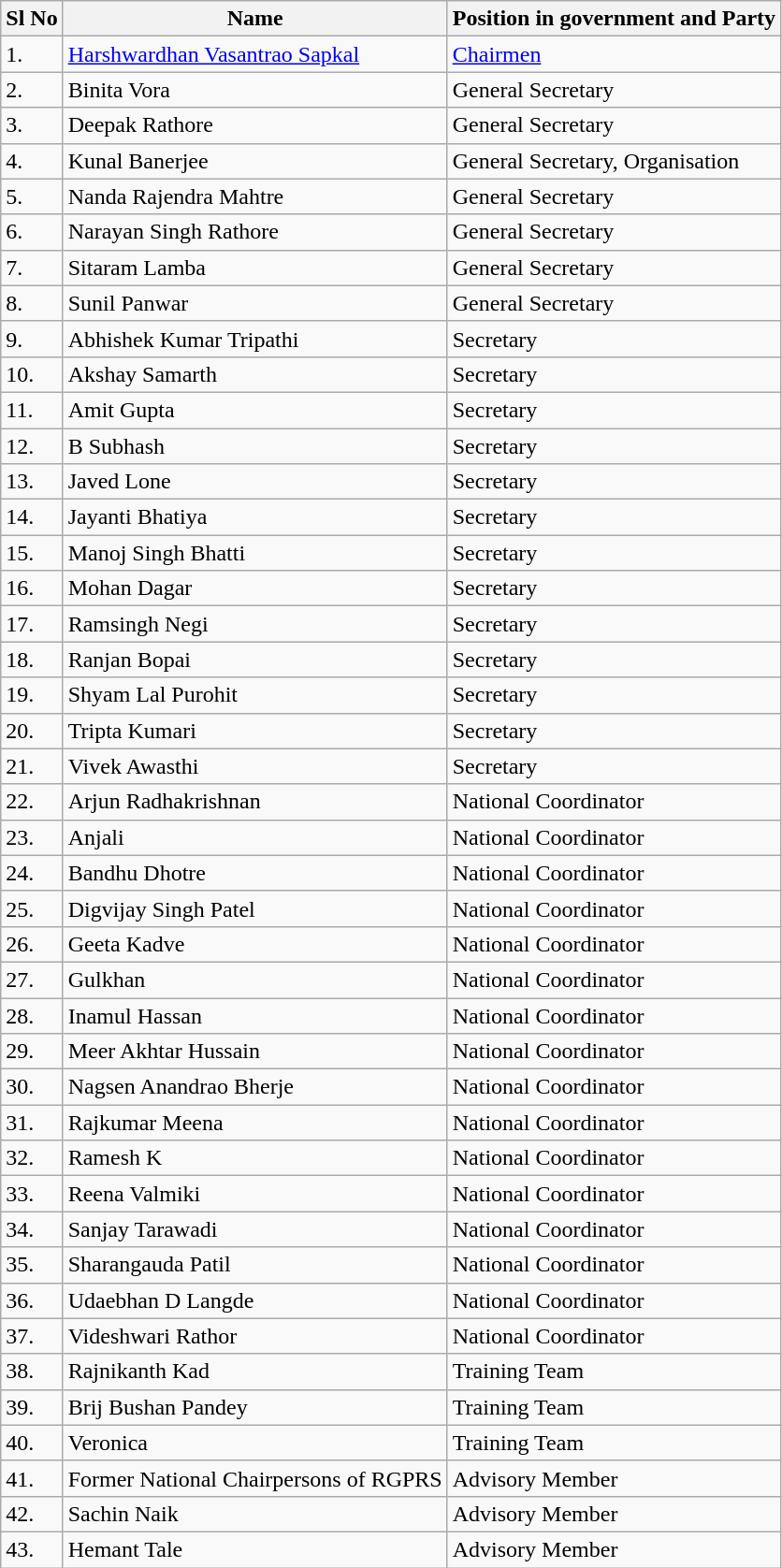<table class="sortable wikitable">
<tr>
<th style="text-align:center;">Sl No</th>
<th style="text-align:center;">Name</th>
<th style="text-align:center;">Position in government and Party</th>
</tr>
<tr style="text-align:left;">
<td>1.</td>
<td><a href='#'>Harshwardhan Vasantrao Sapkal</a></td>
<td><a href='#'>Chairmen</a></td>
</tr>
<tr>
<td>2.</td>
<td>Binita Vora</td>
<td>General Secretary</td>
</tr>
<tr>
<td>3.</td>
<td>Deepak Rathore</td>
<td>General Secretary</td>
</tr>
<tr>
<td>4.</td>
<td>Kunal Banerjee</td>
<td>General Secretary, Organisation</td>
</tr>
<tr>
<td>5.</td>
<td>Nanda Rajendra Mahtre</td>
<td>General Secretary</td>
</tr>
<tr>
<td>6.</td>
<td>Narayan Singh Rathore</td>
<td>General Secretary</td>
</tr>
<tr>
<td>7.</td>
<td>Sitaram Lamba</td>
<td>General Secretary</td>
</tr>
<tr>
<td>8.</td>
<td>Sunil Panwar</td>
<td>General Secretary</td>
</tr>
<tr>
<td>9.</td>
<td>Abhishek Kumar Tripathi</td>
<td>Secretary</td>
</tr>
<tr>
<td>10.</td>
<td>Akshay Samarth</td>
<td>Secretary</td>
</tr>
<tr>
<td>11.</td>
<td>Amit Gupta</td>
<td>Secretary</td>
</tr>
<tr>
<td>12.</td>
<td>B Subhash</td>
<td>Secretary</td>
</tr>
<tr>
<td>13.</td>
<td>Javed Lone</td>
<td>Secretary</td>
</tr>
<tr>
<td>14.</td>
<td>Jayanti Bhatiya</td>
<td>Secretary</td>
</tr>
<tr>
<td>15.</td>
<td>Manoj Singh Bhatti</td>
<td>Secretary</td>
</tr>
<tr>
<td>16.</td>
<td>Mohan Dagar</td>
<td>Secretary</td>
</tr>
<tr>
<td>17.</td>
<td>Ramsingh Negi</td>
<td>Secretary</td>
</tr>
<tr>
<td>18.</td>
<td>Ranjan Bopai</td>
<td>Secretary</td>
</tr>
<tr>
<td>19.</td>
<td>Shyam Lal Purohit</td>
<td>Secretary</td>
</tr>
<tr>
<td>20.</td>
<td>Tripta Kumari</td>
<td>Secretary</td>
</tr>
<tr>
<td>21.</td>
<td>Vivek Awasthi</td>
<td>Secretary</td>
</tr>
<tr>
<td>22.</td>
<td>Arjun Radhakrishnan</td>
<td>National Coordinator</td>
</tr>
<tr>
<td>23.</td>
<td>Anjali</td>
<td>National Coordinator</td>
</tr>
<tr>
<td>24.</td>
<td>Bandhu Dhotre</td>
<td>National Coordinator</td>
</tr>
<tr>
<td>25.</td>
<td>Digvijay Singh Patel</td>
<td>National Coordinator</td>
</tr>
<tr>
<td>26.</td>
<td>Geeta Kadve</td>
<td>National Coordinator</td>
</tr>
<tr>
<td>27.</td>
<td>Gulkhan</td>
<td>National Coordinator</td>
</tr>
<tr>
<td>28.</td>
<td>Inamul Hassan</td>
<td>National Coordinator</td>
</tr>
<tr>
<td>29.</td>
<td>Meer Akhtar Hussain</td>
<td>National Coordinator</td>
</tr>
<tr>
<td>30.</td>
<td>Nagsen Anandrao Bherje</td>
<td>National Coordinator</td>
</tr>
<tr>
<td>31.</td>
<td>Rajkumar Meena</td>
<td>National Coordinator</td>
</tr>
<tr>
<td>32.</td>
<td>Ramesh K</td>
<td>National Coordinator</td>
</tr>
<tr>
<td>33.</td>
<td>Reena Valmiki</td>
<td>National Coordinator</td>
</tr>
<tr>
<td>34.</td>
<td>Sanjay Tarawadi</td>
<td>National Coordinator</td>
</tr>
<tr>
<td>35.</td>
<td>Sharangauda Patil</td>
<td>National Coordinator</td>
</tr>
<tr>
<td>36.</td>
<td>Udaebhan D Langde</td>
<td>National Coordinator</td>
</tr>
<tr>
<td>37.</td>
<td>Videshwari Rathor</td>
<td>National Coordinator</td>
</tr>
<tr>
<td>38.</td>
<td>Rajnikanth Kad</td>
<td>Training Team</td>
</tr>
<tr>
<td>39.</td>
<td>Brij Bushan Pandey</td>
<td>Training Team</td>
</tr>
<tr>
<td>40.</td>
<td>Veronica</td>
<td>Training Team</td>
</tr>
<tr>
<td>41.</td>
<td>Former National Chairpersons of RGPRS</td>
<td>Advisory Member</td>
</tr>
<tr>
<td>42.</td>
<td>Sachin Naik</td>
<td>Advisory Member</td>
</tr>
<tr>
<td>43.</td>
<td>Hemant Tale</td>
<td>Advisory Member</td>
</tr>
</table>
